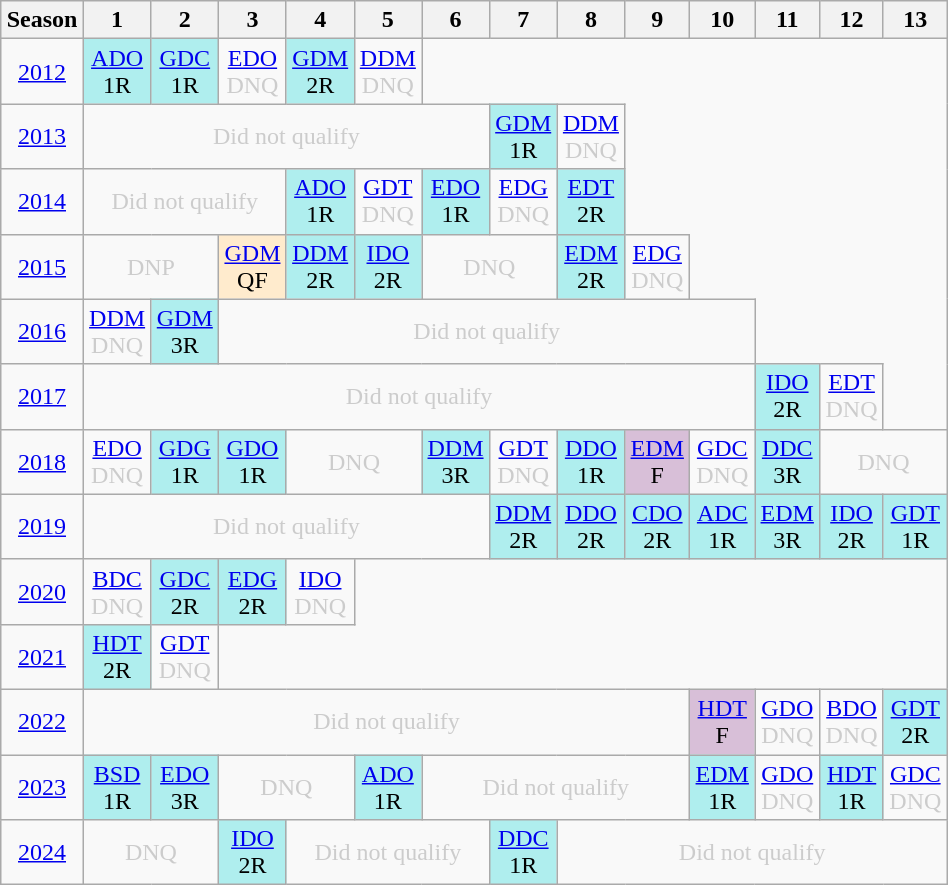<table class="wikitable" style="width:50%; margin:0">
<tr>
<th>Season</th>
<th>1</th>
<th>2</th>
<th>3</th>
<th>4</th>
<th>5</th>
<th>6</th>
<th>7</th>
<th>8</th>
<th>9</th>
<th>10</th>
<th>11</th>
<th>12</th>
<th>13</th>
</tr>
<tr>
<td style="text-align:center;"background:#efefef;"><a href='#'>2012</a></td>
<td style="text-align:center; background:#afeeee;"><a href='#'>ADO</a><br>1R</td>
<td style="text-align:center; background:#afeeee;"><a href='#'>GDC</a><br>1R</td>
<td style="text-align:center; color:#ccc;"><a href='#'>EDO</a><br>DNQ</td>
<td style="text-align:center; background:#afeeee;"><a href='#'>GDM</a><br>2R</td>
<td style="text-align:center; color:#ccc;"><a href='#'>DDM</a><br>DNQ</td>
</tr>
<tr>
<td style="text-align:center;"background:#efefef;"><a href='#'>2013</a></td>
<td colspan="6" style="text-align:center; color:#ccc;">Did not qualify</td>
<td style="text-align:center; background:#afeeee;"><a href='#'>GDM</a><br>1R</td>
<td style="text-align:center; color:#ccc;"><a href='#'>DDM</a><br>DNQ</td>
</tr>
<tr>
<td style="text-align:center;"background:#efefef;"><a href='#'>2014</a></td>
<td colspan="3" style="text-align:center; color:#ccc;">Did not qualify</td>
<td style="text-align:center; background:#afeeee;"><a href='#'>ADO</a><br>1R</td>
<td style="text-align:center; color:#ccc;"><a href='#'>GDT</a><br>DNQ</td>
<td style="text-align:center; background:#afeeee;"><a href='#'>EDO</a><br>1R</td>
<td style="text-align:center; color:#ccc;"><a href='#'>EDG</a><br>DNQ</td>
<td style="text-align:center; background:#afeeee;"><a href='#'>EDT</a><br>2R</td>
</tr>
<tr>
<td style="text-align:center;"background:#efefef;"><a href='#'>2015</a></td>
<td colspan="2" style="text-align:center; color:#ccc;">DNP</td>
<td style="text-align:center; background:#ffebcd;"><a href='#'>GDM</a><br>QF</td>
<td style="text-align:center; background:#afeeee;"><a href='#'>DDM</a><br>2R</td>
<td style="text-align:center; background:#afeeee;"><a href='#'>IDO</a><br>2R</td>
<td colspan="2" style="text-align:center; color:#ccc;">DNQ</td>
<td style="text-align:center; background:#afeeee;"><a href='#'>EDM</a><br>2R</td>
<td style="text-align:center; color:#ccc;"><a href='#'>EDG</a><br>DNQ</td>
</tr>
<tr>
<td style="text-align:center;"background:#efefef;"><a href='#'>2016</a></td>
<td style="text-align:center; color:#ccc;"><a href='#'>DDM</a><br>DNQ</td>
<td style="text-align:center; background:#afeeee;"><a href='#'>GDM</a><br>3R</td>
<td colspan="8" style="text-align:center; color:#ccc;">Did not qualify</td>
</tr>
<tr>
<td style="text-align:center;"background:#efefef;"><a href='#'>2017</a></td>
<td colspan="10" style="text-align:center; color:#ccc;">Did not qualify</td>
<td style="text-align:center; background:#afeeee;"><a href='#'>IDO</a><br>2R</td>
<td style="text-align:center; color:#ccc;"><a href='#'>EDT</a><br>DNQ</td>
</tr>
<tr>
<td style="text-align:center;"background:#efefef;"><a href='#'>2018</a></td>
<td style="text-align:center; color:#ccc;"><a href='#'>EDO</a><br>DNQ</td>
<td style="text-align:center; background:#afeeee;"><a href='#'>GDG</a><br>1R</td>
<td style="text-align:center; background:#afeeee;"><a href='#'>GDO</a><br>1R</td>
<td colspan="2" style="text-align:center; color:#ccc;">DNQ</td>
<td style="text-align:center; background:#afeeee;"><a href='#'>DDM</a><br>3R</td>
<td style="text-align:center; color:#ccc;"><a href='#'>GDT</a><br>DNQ</td>
<td style="text-align:center; background:#afeeee;"><a href='#'>DDO</a><br>1R</td>
<td style="text-align:center; background:thistle;"><a href='#'>EDM</a><br>F</td>
<td style="text-align:center; color:#ccc;"><a href='#'>GDC</a><br>DNQ</td>
<td style="text-align:center; background:#afeeee;"><a href='#'>DDC</a><br>3R</td>
<td colspan="2" style="text-align:center; color:#ccc;">DNQ</td>
</tr>
<tr>
<td style="text-align:center;"background:#efefef;"><a href='#'>2019</a></td>
<td colspan="6" style="text-align:center; color:#ccc;">Did not qualify</td>
<td style="text-align:center; background:#afeeee;"><a href='#'>DDM</a><br>2R</td>
<td style="text-align:center; background:#afeeee;"><a href='#'>DDO</a><br>2R</td>
<td style="text-align:center; background:#afeeee;"><a href='#'>CDO</a><br>2R</td>
<td style="text-align:center; background:#afeeee;"><a href='#'>ADC</a><br>1R</td>
<td style="text-align:center; background:#afeeee;"><a href='#'>EDM</a><br>3R</td>
<td style="text-align:center; background:#afeeee;"><a href='#'>IDO</a><br>2R</td>
<td style="text-align:center; background:#afeeee;"><a href='#'>GDT</a><br>1R</td>
</tr>
<tr>
<td style="text-align:center;"background:#efefef;"><a href='#'>2020</a></td>
<td style="text-align:center; color:#ccc;"><a href='#'>BDC</a><br>DNQ</td>
<td style="text-align:center; background:#afeeee;"><a href='#'>GDC</a><br>2R</td>
<td style="text-align:center; background:#afeeee;"><a href='#'>EDG</a><br>2R</td>
<td style="text-align:center; color:#ccc;"><a href='#'>IDO</a><br>DNQ</td>
</tr>
<tr>
<td style="text-align:center;"background:#efefef;"><a href='#'>2021</a></td>
<td style="text-align:center; background:#afeeee;"><a href='#'>HDT</a><br>2R</td>
<td style="text-align:center; color:#ccc;"><a href='#'>GDT</a><br>DNQ</td>
</tr>
<tr>
<td style="text-align:center;"background:#efefef;"><a href='#'>2022</a></td>
<td colspan="9" style="text-align:center; color:#ccc;">Did not qualify</td>
<td style="text-align:center; background:thistle;"><a href='#'>HDT</a><br>F</td>
<td style="text-align:center; color:#ccc;"><a href='#'>GDO</a><br>DNQ</td>
<td style="text-align:center; color:#ccc;"><a href='#'>BDO</a><br>DNQ</td>
<td style="text-align:center; background:#afeeee;"><a href='#'>GDT</a><br>2R</td>
</tr>
<tr>
<td style="text-align:center;"background:#efefef;"><a href='#'>2023</a></td>
<td style="text-align:center; background:#afeeee;"><a href='#'>BSD</a><br>1R</td>
<td style="text-align:center; background:#afeeee;"><a href='#'>EDO</a><br>3R</td>
<td colspan="2" style="text-align:center; color:#ccc;">DNQ</td>
<td style="text-align:center; background:#afeeee;"><a href='#'>ADO</a><br>1R</td>
<td colspan="4" style="text-align:center; color:#ccc;">Did not qualify</td>
<td style="text-align:center; background:#afeeee;"><a href='#'>EDM</a><br>1R</td>
<td style="text-align:center; color:#ccc;"><a href='#'>GDO</a><br>DNQ</td>
<td style="text-align:center; background:#afeeee;"><a href='#'>HDT</a><br>1R</td>
<td style="text-align:center; color:#ccc;"><a href='#'>GDC</a><br>DNQ</td>
</tr>
<tr>
<td style="text-align:center;"background:#efefef;"><a href='#'>2024</a></td>
<td colspan="2" style="text-align:center; color:#ccc;">DNQ</td>
<td style="text-align:center; background:#afeeee;"><a href='#'>IDO</a><br>2R</td>
<td colspan="3" style="text-align:center; color:#ccc;">Did not qualify</td>
<td style="text-align:center; background:#afeeee;"><a href='#'>DDC</a><br>1R</td>
<td colspan="6" style="text-align:center; color:#ccc;">Did not qualify</td>
</tr>
</table>
